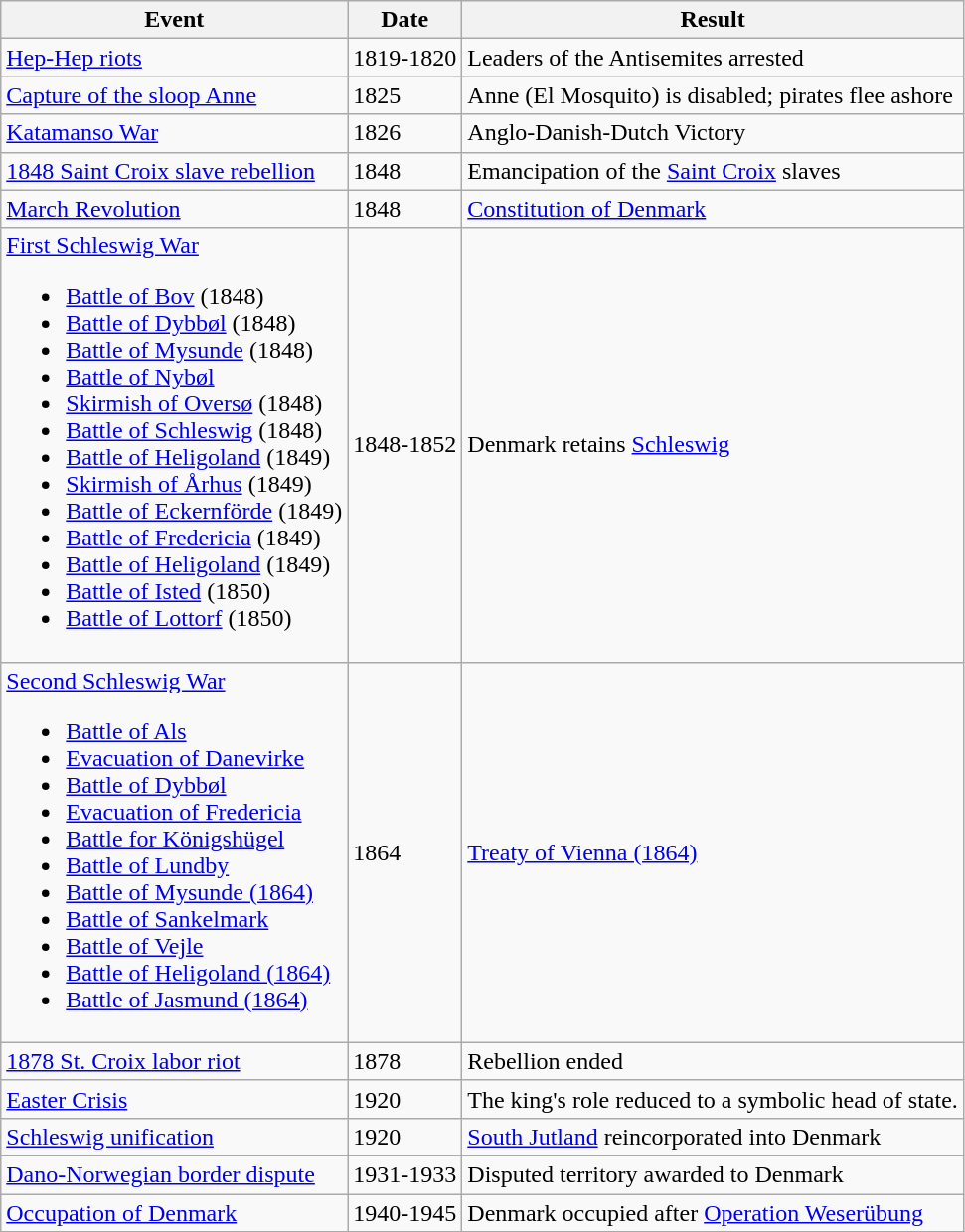<table class="wikitable">
<tr>
<th>Event</th>
<th>Date</th>
<th>Result</th>
</tr>
<tr>
<td><a href='#'> Hep-Hep riots</a></td>
<td>1819-1820</td>
<td>Leaders of the Antisemites arrested</td>
</tr>
<tr>
<td><a href='#'>Capture of the sloop Anne</a></td>
<td>1825</td>
<td>Anne (El Mosquito) is disabled; pirates flee ashore</td>
</tr>
<tr>
<td><a href='#'>Katamanso War</a></td>
<td>1826</td>
<td>Anglo-Danish-Dutch Victory</td>
</tr>
<tr>
<td><a href='#'>1848 Saint Croix slave rebellion</a></td>
<td>1848</td>
<td>Emancipation of the <a href='#'>Saint Croix</a> slaves</td>
</tr>
<tr>
<td><a href='#'>March Revolution</a></td>
<td>1848</td>
<td><a href='#'>Constitution of Denmark</a></td>
</tr>
<tr>
<td><a href='#'>First Schleswig War</a><br><ul><li><a href='#'>Battle of Bov</a> (1848)</li><li><a href='#'>Battle of Dybbøl</a> (1848)</li><li><a href='#'>Battle of Mysunde</a> (1848)</li><li><a href='#'>Battle of Nybøl</a></li><li><a href='#'>Skirmish of Oversø</a> (1848)</li><li><a href='#'>Battle of Schleswig</a> (1848)</li><li><a href='#'>Battle of Heligoland</a> (1849)</li><li><a href='#'>Skirmish of Århus</a> (1849)</li><li><a href='#'>Battle of Eckernförde</a> (1849)</li><li><a href='#'>Battle of Fredericia</a> (1849)</li><li><a href='#'>Battle of Heligoland</a> (1849)</li><li><a href='#'>Battle of Isted</a> (1850)</li><li><a href='#'>Battle of Lottorf</a> (1850)</li></ul></td>
<td>1848-1852</td>
<td>Denmark retains <a href='#'>Schleswig</a></td>
</tr>
<tr>
<td><a href='#'>Second Schleswig War</a><br><ul><li><a href='#'>Battle of Als</a></li><li><a href='#'>Evacuation of Danevirke</a></li><li><a href='#'>Battle of Dybbøl</a></li><li><a href='#'>Evacuation of Fredericia</a></li><li><a href='#'>Battle for Königshügel</a></li><li><a href='#'>Battle of Lundby</a></li><li><a href='#'>Battle of Mysunde (1864)</a></li><li><a href='#'>Battle of Sankelmark</a></li><li><a href='#'>Battle of Vejle</a></li><li><a href='#'>Battle of Heligoland (1864)</a></li><li><a href='#'>Battle of Jasmund (1864)</a></li></ul></td>
<td>1864</td>
<td><a href='#'>Treaty of Vienna (1864)</a></td>
</tr>
<tr>
<td><a href='#'>1878 St. Croix labor riot</a></td>
<td>1878</td>
<td>Rebellion ended</td>
</tr>
<tr>
<td><a href='#'>Easter Crisis</a></td>
<td>1920</td>
<td>The king's role reduced to a symbolic head of state.</td>
</tr>
<tr>
<td><a href='#'>Schleswig unification</a></td>
<td>1920</td>
<td><a href='#'>South Jutland</a> reincorporated into Denmark</td>
</tr>
<tr>
<td><a href='#'>Dano-Norwegian border dispute</a></td>
<td>1931-1933</td>
<td>Disputed territory awarded to Denmark</td>
</tr>
<tr>
<td><a href='#'>Occupation of Denmark</a></td>
<td>1940-1945</td>
<td>Denmark occupied after <a href='#'>Operation Weserübung</a></td>
</tr>
<tr>
</tr>
</table>
